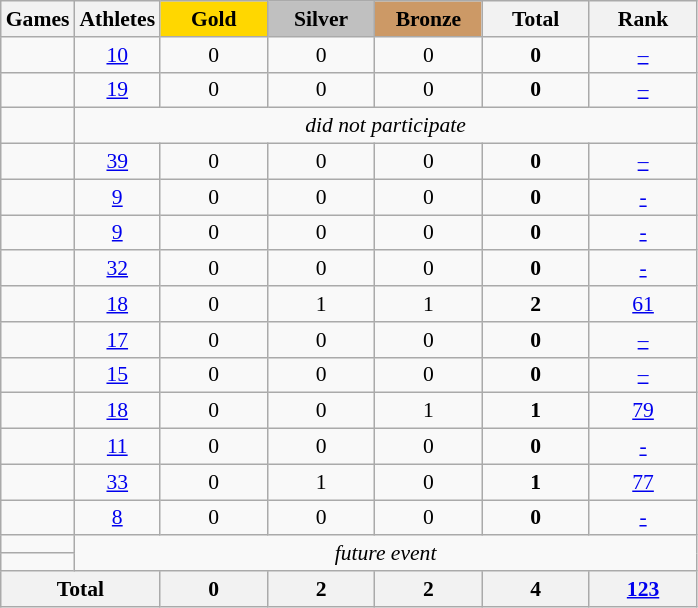<table class="wikitable" style="text-align:center; font-size:90%;">
<tr>
<th>Games</th>
<th>Athletes</th>
<td style="background:gold; width:4.5em; font-weight:bold;">Gold</td>
<td style="background:silver; width:4.5em; font-weight:bold;">Silver</td>
<td style="background:#cc9966; width:4.5em; font-weight:bold;">Bronze</td>
<th style="width:4.5em; font-weight:bold;">Total</th>
<th style="width:4.5em; font-weight:bold;">Rank</th>
</tr>
<tr>
<td align=left></td>
<td><a href='#'>10</a></td>
<td>0</td>
<td>0</td>
<td>0</td>
<td><strong>0</strong></td>
<td><a href='#'>–</a></td>
</tr>
<tr>
<td align=left></td>
<td><a href='#'>19</a></td>
<td>0</td>
<td>0</td>
<td>0</td>
<td><strong>0</strong></td>
<td><a href='#'>–</a></td>
</tr>
<tr>
<td align=left></td>
<td colspan=6><em>did not participate</em></td>
</tr>
<tr>
<td align=left></td>
<td><a href='#'>39</a></td>
<td>0</td>
<td>0</td>
<td>0</td>
<td><strong>0</strong></td>
<td><a href='#'>–</a></td>
</tr>
<tr>
<td align=left></td>
<td><a href='#'>9</a></td>
<td>0</td>
<td>0</td>
<td>0</td>
<td><strong>0</strong></td>
<td><a href='#'>-</a></td>
</tr>
<tr>
<td align=left></td>
<td><a href='#'>9</a></td>
<td>0</td>
<td>0</td>
<td>0</td>
<td><strong>0</strong></td>
<td><a href='#'>-</a></td>
</tr>
<tr>
<td align=left></td>
<td><a href='#'>32</a></td>
<td>0</td>
<td>0</td>
<td>0</td>
<td><strong>0</strong></td>
<td><a href='#'>-</a></td>
</tr>
<tr>
<td align=left></td>
<td><a href='#'>18</a></td>
<td>0</td>
<td>1</td>
<td>1</td>
<td><strong>2</strong></td>
<td><a href='#'>61</a></td>
</tr>
<tr>
<td align=left></td>
<td><a href='#'>17</a></td>
<td>0</td>
<td>0</td>
<td>0</td>
<td><strong>0</strong></td>
<td><a href='#'>–</a></td>
</tr>
<tr>
<td align=left></td>
<td><a href='#'>15</a></td>
<td>0</td>
<td>0</td>
<td>0</td>
<td><strong>0</strong></td>
<td><a href='#'>–</a></td>
</tr>
<tr>
<td align=left></td>
<td><a href='#'>18</a></td>
<td>0</td>
<td>0</td>
<td>1</td>
<td><strong>1</strong></td>
<td><a href='#'>79</a></td>
</tr>
<tr>
<td align=left></td>
<td><a href='#'>11</a></td>
<td>0</td>
<td>0</td>
<td>0</td>
<td><strong>0</strong></td>
<td><a href='#'>-</a></td>
</tr>
<tr>
<td align=left></td>
<td><a href='#'>33</a></td>
<td>0</td>
<td>1</td>
<td>0</td>
<td><strong>1</strong></td>
<td><a href='#'>77</a></td>
</tr>
<tr>
<td align=left></td>
<td><a href='#'>8</a></td>
<td>0</td>
<td>0</td>
<td>0</td>
<td><strong>0</strong></td>
<td><a href='#'>-</a></td>
</tr>
<tr>
<td align=left></td>
<td colspan=6; rowspan=2><em>future event</em></td>
</tr>
<tr>
<td align=left></td>
</tr>
<tr>
<th colspan=2>Total</th>
<th>0</th>
<th>2</th>
<th>2</th>
<th>4</th>
<th><a href='#'>123</a></th>
</tr>
</table>
